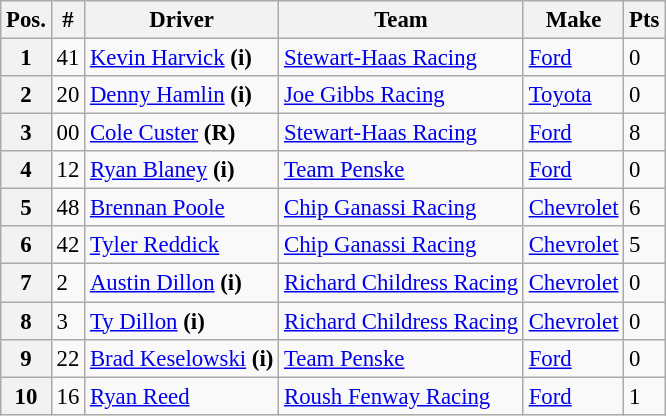<table class="wikitable" style="font-size:95%">
<tr>
<th>Pos.</th>
<th>#</th>
<th>Driver</th>
<th>Team</th>
<th>Make</th>
<th>Pts</th>
</tr>
<tr>
<th>1</th>
<td>41</td>
<td><a href='#'>Kevin Harvick</a> <strong>(i)</strong></td>
<td><a href='#'>Stewart-Haas Racing</a></td>
<td><a href='#'>Ford</a></td>
<td>0</td>
</tr>
<tr>
<th>2</th>
<td>20</td>
<td><a href='#'>Denny Hamlin</a> <strong>(i)</strong></td>
<td><a href='#'>Joe Gibbs Racing</a></td>
<td><a href='#'>Toyota</a></td>
<td>0</td>
</tr>
<tr>
<th>3</th>
<td>00</td>
<td><a href='#'>Cole Custer</a> <strong>(R)</strong></td>
<td><a href='#'>Stewart-Haas Racing</a></td>
<td><a href='#'>Ford</a></td>
<td>8</td>
</tr>
<tr>
<th>4</th>
<td>12</td>
<td><a href='#'>Ryan Blaney</a> <strong>(i)</strong></td>
<td><a href='#'>Team Penske</a></td>
<td><a href='#'>Ford</a></td>
<td>0</td>
</tr>
<tr>
<th>5</th>
<td>48</td>
<td><a href='#'>Brennan Poole</a></td>
<td><a href='#'>Chip Ganassi Racing</a></td>
<td><a href='#'>Chevrolet</a></td>
<td>6</td>
</tr>
<tr>
<th>6</th>
<td>42</td>
<td><a href='#'>Tyler Reddick</a></td>
<td><a href='#'>Chip Ganassi Racing</a></td>
<td><a href='#'>Chevrolet</a></td>
<td>5</td>
</tr>
<tr>
<th>7</th>
<td>2</td>
<td><a href='#'>Austin Dillon</a> <strong>(i)</strong></td>
<td><a href='#'>Richard Childress Racing</a></td>
<td><a href='#'>Chevrolet</a></td>
<td>0</td>
</tr>
<tr>
<th>8</th>
<td>3</td>
<td><a href='#'>Ty Dillon</a> <strong>(i)</strong></td>
<td><a href='#'>Richard Childress Racing</a></td>
<td><a href='#'>Chevrolet</a></td>
<td>0</td>
</tr>
<tr>
<th>9</th>
<td>22</td>
<td><a href='#'>Brad Keselowski</a> <strong>(i)</strong></td>
<td><a href='#'>Team Penske</a></td>
<td><a href='#'>Ford</a></td>
<td>0</td>
</tr>
<tr>
<th>10</th>
<td>16</td>
<td><a href='#'>Ryan Reed</a></td>
<td><a href='#'>Roush Fenway Racing</a></td>
<td><a href='#'>Ford</a></td>
<td>1</td>
</tr>
</table>
